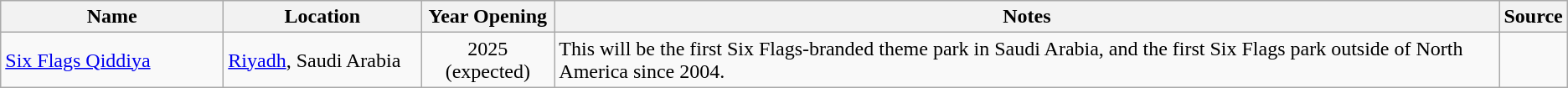<table class="wikitable sortable">
<tr>
<th style="width:170px;">Name</th>
<th style="width:150px;">Location</th>
<th>Year Opening</th>
<th>Notes</th>
<th>Source</th>
</tr>
<tr>
<td><a href='#'>Six Flags Qiddiya</a></td>
<td><a href='#'>Riyadh</a>, Saudi Arabia</td>
<td style="text-align:center">2025 (expected)</td>
<td>This will be the first Six Flags-branded theme park in Saudi Arabia, and the first Six Flags park outside of North America since 2004.</td>
<td></td>
</tr>
</table>
